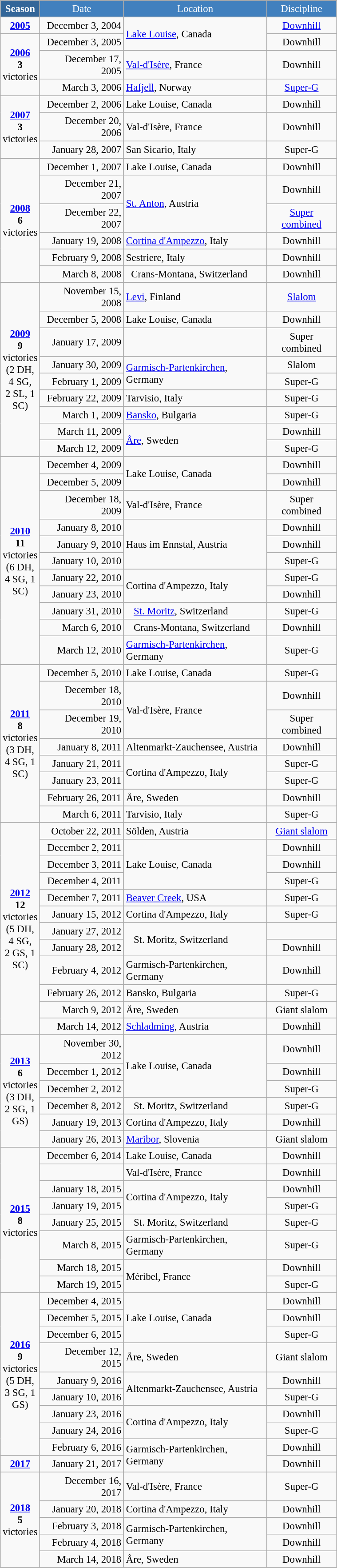<table class="wikitable"  style="font-size:95%; text-align:center; border:gray solid 1px; width:40%;">
<tr style="background:#369; color:white;">
<td rowspan="2" style="width:10%;"><strong>Season</strong></td>
</tr>
<tr style="background:#4180be; color:white;">
<td>Date</td>
<td>Location</td>
<td>Discipline</td>
</tr>
<tr>
<td><strong><a href='#'>2005</a></strong></td>
<td align="right">December 3, 2004</td>
<td rowspan="2" style="text-align:left;"> <a href='#'>Lake Louise</a>, Canada</td>
<td><a href='#'>Downhill</a></td>
</tr>
<tr>
<td rowspan=3><strong><a href='#'>2006</a></strong> <br> <strong>3</strong> victories <br> </td>
<td align=right>December 3, 2005</td>
<td>Downhill</td>
</tr>
<tr>
<td align=right>December 17, 2005</td>
<td align=left> <a href='#'>Val-d'Isère</a>, France</td>
<td>Downhill</td>
</tr>
<tr>
<td align=right>March 3, 2006</td>
<td align=left> <a href='#'>Hafjell</a>, Norway</td>
<td><a href='#'>Super-G</a></td>
</tr>
<tr>
<td rowspan="3" style="text-align:center;"><strong><a href='#'>2007</a></strong> <br> <strong>3</strong> victories <br> </td>
<td align=right>December 2, 2006</td>
<td align=left> Lake Louise, Canada</td>
<td>Downhill</td>
</tr>
<tr>
<td align=right>December 20, 2006</td>
<td align=left> Val-d'Isère, France</td>
<td>Downhill</td>
</tr>
<tr>
<td align=right>January 28, 2007</td>
<td align=left> San Sicario, Italy</td>
<td>Super-G</td>
</tr>
<tr>
<td rowspan=6><strong><a href='#'>2008</a></strong> <br> <strong>6</strong> victories <br> </td>
<td align=right>December 1, 2007</td>
<td align=left> Lake Louise, Canada</td>
<td>Downhill</td>
</tr>
<tr>
<td align=right>December 21, 2007</td>
<td rowspan="2" style="text-align:left;"> <a href='#'>St. Anton</a>, Austria</td>
<td>Downhill</td>
</tr>
<tr>
<td align=right>December 22, 2007</td>
<td><a href='#'>Super combined</a></td>
</tr>
<tr>
<td align=right>January 19, 2008</td>
<td align=left> <a href='#'>Cortina d'Ampezzo</a>, Italy</td>
<td>Downhill</td>
</tr>
<tr>
<td align=right>February 9, 2008</td>
<td align=left> Sestriere, Italy</td>
<td>Downhill</td>
</tr>
<tr>
<td align=right>March 8, 2008</td>
<td align=left>  Crans-Montana, Switzerland</td>
<td>Downhill</td>
</tr>
<tr>
<td rowspan=9><strong><a href='#'>2009</a></strong> <br> <strong>9</strong> victories <br> (2 DH, 4 SG,<br>2 SL, 1 SC)</td>
<td align=right>November 15, 2008</td>
<td align=left> <a href='#'>Levi</a>, Finland</td>
<td align=center><a href='#'>Slalom</a></td>
</tr>
<tr>
<td align=right>December 5, 2008</td>
<td align=left> Lake Louise, Canada</td>
<td>Downhill</td>
</tr>
<tr>
<td align=right>January 17, 2009</td>
<td align=left></td>
<td>Super combined</td>
</tr>
<tr>
<td align=right>January 30, 2009</td>
<td rowspan="2" style="text-align:left;"> <a href='#'>Garmisch-Partenkirchen</a>, Germany</td>
<td>Slalom</td>
</tr>
<tr>
<td align=right>February 1, 2009</td>
<td>Super-G</td>
</tr>
<tr>
<td align=right>February 22, 2009</td>
<td align=left> Tarvisio, Italy</td>
<td>Super-G</td>
</tr>
<tr>
<td align=right>March 1, 2009</td>
<td align=left> <a href='#'>Bansko</a>, Bulgaria</td>
<td>Super-G</td>
</tr>
<tr>
<td align=right>March 11, 2009</td>
<td rowspan="2" style="text-align:left;"> <a href='#'>Åre</a>, Sweden</td>
<td>Downhill</td>
</tr>
<tr>
<td align=right>March 12, 2009</td>
<td align=center>Super-G</td>
</tr>
<tr>
<td rowspan=11><strong><a href='#'>2010</a></strong> <br> <strong>11</strong> victories <br> (6 DH, 4 SG, 1 SC)</td>
<td align=right>December 4, 2009</td>
<td rowspan="2" style="text-align:left;"> Lake Louise, Canada</td>
<td>Downhill</td>
</tr>
<tr>
<td align=right>December 5, 2009</td>
<td align=center>Downhill</td>
</tr>
<tr>
<td align=right>December 18, 2009</td>
<td align=left> Val-d'Isère, France</td>
<td>Super combined</td>
</tr>
<tr>
<td align=right>January 8, 2010</td>
<td rowspan="3" style="text-align:left;"> Haus im Ennstal, Austria</td>
<td>Downhill</td>
</tr>
<tr>
<td align=right>January 9, 2010</td>
<td>Downhill</td>
</tr>
<tr>
<td align=right>January 10, 2010</td>
<td>Super-G</td>
</tr>
<tr>
<td align=right>January 22, 2010</td>
<td rowspan="2" style="text-align:left;"> Cortina d'Ampezzo, Italy</td>
<td>Super-G</td>
</tr>
<tr>
<td align=right>January 23, 2010</td>
<td>Downhill</td>
</tr>
<tr>
<td align=right>January 31, 2010</td>
<td align=left>   <a href='#'>St. Moritz</a>, Switzerland</td>
<td>Super-G</td>
</tr>
<tr>
<td align=right>March 6, 2010</td>
<td align=left>   Crans-Montana, Switzerland</td>
<td>Downhill</td>
</tr>
<tr>
<td align=right>March 12, 2010</td>
<td align=left> <a href='#'>Garmisch-Partenkirchen</a>, Germany</td>
<td>Super-G</td>
</tr>
<tr>
<td rowspan=8><strong><a href='#'>2011</a></strong> <br> <strong>8</strong> victories <br> (3 DH, 4 SG, 1 SC)</td>
<td align=right>December 5, 2010</td>
<td align=left> Lake Louise, Canada</td>
<td>Super-G</td>
</tr>
<tr>
<td align=right>December 18, 2010</td>
<td rowspan="2" style="text-align:left;"> Val-d'Isère, France</td>
<td>Downhill</td>
</tr>
<tr>
<td align=right>December 19, 2010</td>
<td>Super combined</td>
</tr>
<tr>
<td align=right>January 8, 2011</td>
<td align=left> Altenmarkt-Zauchensee, Austria</td>
<td>Downhill</td>
</tr>
<tr>
<td align=right>January 21, 2011</td>
<td rowspan="2" style="text-align:left;"> Cortina d'Ampezzo, Italy</td>
<td>Super-G</td>
</tr>
<tr>
<td align=right>January 23, 2011</td>
<td>Super-G</td>
</tr>
<tr>
<td align=right>February 26, 2011</td>
<td align=left> Åre, Sweden</td>
<td>Downhill</td>
</tr>
<tr>
<td align=right>March 6, 2011</td>
<td align=left> Tarvisio, Italy</td>
<td>Super-G</td>
</tr>
<tr>
<td rowspan=12><strong><a href='#'>2012</a></strong> <br> <strong>12</strong> victories <br> (5 DH, 4 SG, <br> 2 GS, 1 SC)</td>
<td align=right>October 22, 2011</td>
<td align=left> Sölden, Austria</td>
<td><a href='#'>Giant slalom</a></td>
</tr>
<tr>
<td align=right>December 2, 2011</td>
<td rowspan="3" style="text-align:left;"> Lake Louise, Canada</td>
<td>Downhill</td>
</tr>
<tr>
<td align=right>December 3, 2011</td>
<td>Downhill</td>
</tr>
<tr>
<td align=right>December 4, 2011</td>
<td>Super-G</td>
</tr>
<tr>
<td align=right>December 7, 2011</td>
<td align=left> <a href='#'>Beaver Creek</a>, USA</td>
<td>Super-G</td>
</tr>
<tr>
<td align=right>January 15, 2012</td>
<td align=left> Cortina d'Ampezzo, Italy</td>
<td>Super-G</td>
</tr>
<tr>
<td align=right>January 27, 2012</td>
<td rowspan="2" style="text-align:left;">   St. Moritz, Switzerland</td>
<td></td>
</tr>
<tr>
<td align=right>January 28, 2012</td>
<td>Downhill</td>
</tr>
<tr>
<td align=right>February 4, 2012</td>
<td align=left> Garmisch-Partenkirchen, Germany</td>
<td>Downhill</td>
</tr>
<tr>
<td align=right>February 26, 2012</td>
<td align=left> Bansko, Bulgaria</td>
<td>Super-G</td>
</tr>
<tr>
<td align=right>March 9, 2012</td>
<td align=left> Åre, Sweden</td>
<td>Giant slalom</td>
</tr>
<tr>
<td align=right>March 14, 2012</td>
<td align=left> <a href='#'>Schladming</a>, Austria</td>
<td>Downhill</td>
</tr>
<tr>
<td rowspan=6><strong><a href='#'>2013</a></strong> <br> <strong>6</strong> victories <br> (3 DH, 2 SG, 1 GS)</td>
<td align=right>November 30, 2012</td>
<td rowspan="3" style="text-align:left;"> Lake Louise, Canada</td>
<td>Downhill</td>
</tr>
<tr>
<td align=right>December 1, 2012</td>
<td>Downhill</td>
</tr>
<tr>
<td align=right>December 2, 2012</td>
<td>Super-G</td>
</tr>
<tr>
<td align=right>December 8, 2012</td>
<td align=left>   St. Moritz, Switzerland</td>
<td align=center>Super-G</td>
</tr>
<tr>
<td align=right>January 19, 2013</td>
<td align=left> Cortina d'Ampezzo, Italy</td>
<td align=center>Downhill</td>
</tr>
<tr>
<td align=right>January 26, 2013</td>
<td align=left> <a href='#'>Maribor</a>, Slovenia</td>
<td align=center>Giant slalom</td>
</tr>
<tr>
<td rowspan=8><strong><a href='#'>2015</a></strong><br> <strong>8</strong> victories <br> </td>
<td align=right>December 6, 2014</td>
<td align=left> Lake Louise, Canada</td>
<td style="text-align:center;">Downhill</td>
</tr>
<tr>
<td align=right></td>
<td align=left> Val-d'Isère, France</td>
<td>Downhill</td>
</tr>
<tr>
<td align=right>January 18, 2015</td>
<td rowspan="2" style="text-align:left;"> Cortina d'Ampezzo, Italy</td>
<td>Downhill</td>
</tr>
<tr>
<td align=right>January 19, 2015</td>
<td>Super-G</td>
</tr>
<tr>
<td align=right>January 25, 2015</td>
<td align=left>   St. Moritz, Switzerland</td>
<td>Super-G</td>
</tr>
<tr>
<td align=right>March 8, 2015</td>
<td align=left> Garmisch-Partenkirchen, Germany</td>
<td>Super-G</td>
</tr>
<tr>
<td align=right>March 18, 2015</td>
<td rowspan="2" style="text-align:left;"> Méribel, France</td>
<td>Downhill</td>
</tr>
<tr>
<td align=right>March 19, 2015</td>
<td align=center>Super-G</td>
</tr>
<tr>
<td rowspan=9><strong><a href='#'>2016</a></strong><br> <strong>9</strong> victories <br>(5 DH, 3 SG, 1 GS)</td>
<td align=right>December 4, 2015</td>
<td rowspan="3" style="text-align:left;"> Lake Louise, Canada</td>
<td>Downhill</td>
</tr>
<tr>
<td align=right>December 5, 2015</td>
<td>Downhill</td>
</tr>
<tr>
<td align=right>December 6, 2015</td>
<td>Super-G</td>
</tr>
<tr>
<td align=right>December 12, 2015</td>
<td align=left> Åre, Sweden</td>
<td>Giant slalom</td>
</tr>
<tr>
<td align=right>January 9, 2016</td>
<td rowspan="2" style="text-align:left;"> Altenmarkt-Zauchensee, Austria</td>
<td>Downhill</td>
</tr>
<tr>
<td align=right>January 10, 2016</td>
<td>Super-G</td>
</tr>
<tr>
<td align=right>January 23, 2016</td>
<td rowspan="2" style="text-align:left;"> Cortina d'Ampezzo, Italy</td>
<td>Downhill</td>
</tr>
<tr>
<td align=right>January 24, 2016</td>
<td>Super-G</td>
</tr>
<tr>
<td align=right>February 6, 2016</td>
<td rowspan="2" style="text-align:left;"> Garmisch-Partenkirchen, Germany</td>
<td>Downhill</td>
</tr>
<tr>
<td><strong><a href='#'>2017</a></strong></td>
<td align="right">January 21, 2017</td>
<td>Downhill</td>
</tr>
<tr>
<td rowspan=5><strong><a href='#'>2018</a></strong><br> <strong>5</strong> victories <br> </td>
<td align=right>December 16, 2017</td>
<td align=left> Val-d'Isère, France</td>
<td>Super-G</td>
</tr>
<tr>
<td align=right>January 20, 2018</td>
<td align=left> Cortina d'Ampezzo, Italy</td>
<td>Downhill</td>
</tr>
<tr>
<td align=right>February 3, 2018</td>
<td rowspan="2" style="text-align:left;"> Garmisch-Partenkirchen, Germany</td>
<td>Downhill</td>
</tr>
<tr>
<td align=right>February 4, 2018</td>
<td>Downhill</td>
</tr>
<tr>
<td align=right>March 14, 2018</td>
<td align=left> Åre, Sweden</td>
<td>Downhill</td>
</tr>
</table>
